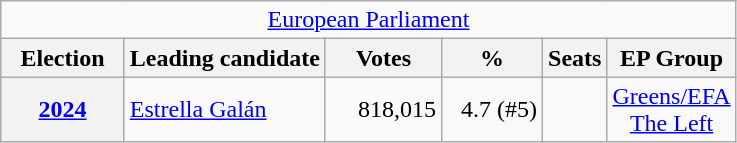<table class="wikitable" style="text-align:right;">
<tr>
<td colspan="6" align="center"><a href='#'>European Parliament</a></td>
</tr>
<tr>
<th style="width:75px;">Election</th>
<th>Leading candidate</th>
<th style="width:70px;">Votes</th>
<th style="width:60px;">%</th>
<th>Seats</th>
<th>EP Group</th>
</tr>
<tr>
<th><a href='#'>2024</a></th>
<td style="text-align:left;"><a href='#'>Estrella Galán</a></td>
<td>818,015</td>
<td>4.7 (#5)</td>
<td></td>
<td style="text-align:center;"><a href='#'>Greens/EFA</a><br><a href='#'>The Left</a></td>
</tr>
</table>
